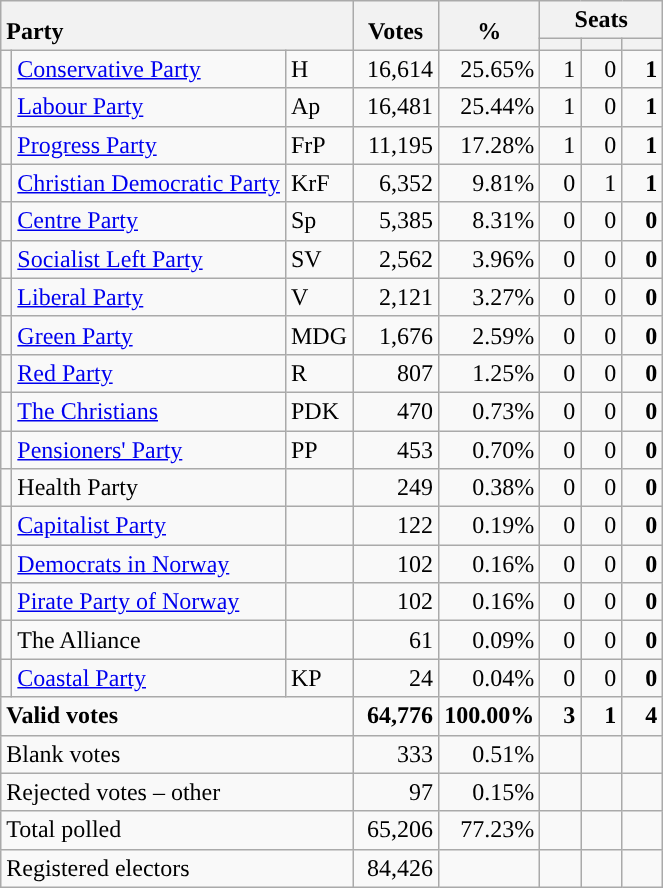<table class="wikitable" border="1" style="text-align:right;">
<tr>
<th style="text-align:left;" valign=bottom rowspan=2 colspan=3>Party</th>
<th align=center valign=bottom rowspan=2 width="50">Votes</th>
<th align=center valign=bottom rowspan=2 width="50">%</th>
<th colspan=3>Seats</th>
</tr>
<tr>
<th align=center valign=bottom width="20"><small></small></th>
<th align=center valign=bottom width="20"><small><a href='#'></a></small></th>
<th align=center valign=bottom width="20"><small></small></th>
</tr>
<tr>
<td style="color:inherit;background:"></td>
<td align=left><a href='#'>Conservative Party</a></td>
<td align=left>H</td>
<td>16,614</td>
<td>25.65%</td>
<td>1</td>
<td>0</td>
<td><strong>1</strong></td>
</tr>
<tr>
<td style="color:inherit;background:"></td>
<td align=left><a href='#'>Labour Party</a></td>
<td align=left>Ap</td>
<td>16,481</td>
<td>25.44%</td>
<td>1</td>
<td>0</td>
<td><strong>1</strong></td>
</tr>
<tr>
<td style="color:inherit;background:"></td>
<td align=left><a href='#'>Progress Party</a></td>
<td align=left>FrP</td>
<td>11,195</td>
<td>17.28%</td>
<td>1</td>
<td>0</td>
<td><strong>1</strong></td>
</tr>
<tr>
<td style="color:inherit;background:"></td>
<td align=left><a href='#'>Christian Democratic Party</a></td>
<td align=left>KrF</td>
<td>6,352</td>
<td>9.81%</td>
<td>0</td>
<td>1</td>
<td><strong>1</strong></td>
</tr>
<tr>
<td style="color:inherit;background:"></td>
<td align=left><a href='#'>Centre Party</a></td>
<td align=left>Sp</td>
<td>5,385</td>
<td>8.31%</td>
<td>0</td>
<td>0</td>
<td><strong>0</strong></td>
</tr>
<tr>
<td style="color:inherit;background:"></td>
<td align=left><a href='#'>Socialist Left Party</a></td>
<td align=left>SV</td>
<td>2,562</td>
<td>3.96%</td>
<td>0</td>
<td>0</td>
<td><strong>0</strong></td>
</tr>
<tr>
<td style="color:inherit;background:"></td>
<td align=left><a href='#'>Liberal Party</a></td>
<td align=left>V</td>
<td>2,121</td>
<td>3.27%</td>
<td>0</td>
<td>0</td>
<td><strong>0</strong></td>
</tr>
<tr>
<td style="color:inherit;background:"></td>
<td align=left><a href='#'>Green Party</a></td>
<td align=left>MDG</td>
<td>1,676</td>
<td>2.59%</td>
<td>0</td>
<td>0</td>
<td><strong>0</strong></td>
</tr>
<tr>
<td style="color:inherit;background:"></td>
<td align=left><a href='#'>Red Party</a></td>
<td align=left>R</td>
<td>807</td>
<td>1.25%</td>
<td>0</td>
<td>0</td>
<td><strong>0</strong></td>
</tr>
<tr>
<td style="color:inherit;background:"></td>
<td align=left><a href='#'>The Christians</a></td>
<td align=left>PDK</td>
<td>470</td>
<td>0.73%</td>
<td>0</td>
<td>0</td>
<td><strong>0</strong></td>
</tr>
<tr>
<td style="color:inherit;background:"></td>
<td align=left><a href='#'>Pensioners' Party</a></td>
<td align=left>PP</td>
<td>453</td>
<td>0.70%</td>
<td>0</td>
<td>0</td>
<td><strong>0</strong></td>
</tr>
<tr>
<td></td>
<td align=left>Health Party</td>
<td align=left></td>
<td>249</td>
<td>0.38%</td>
<td>0</td>
<td>0</td>
<td><strong>0</strong></td>
</tr>
<tr>
<td style="color:inherit;background:"></td>
<td align=left><a href='#'>Capitalist Party</a></td>
<td align=left></td>
<td>122</td>
<td>0.19%</td>
<td>0</td>
<td>0</td>
<td><strong>0</strong></td>
</tr>
<tr>
<td style="color:inherit;background:"></td>
<td align=left><a href='#'>Democrats in Norway</a></td>
<td align=left></td>
<td>102</td>
<td>0.16%</td>
<td>0</td>
<td>0</td>
<td><strong>0</strong></td>
</tr>
<tr>
<td style="color:inherit;background:"></td>
<td align=left><a href='#'>Pirate Party of Norway</a></td>
<td align=left></td>
<td>102</td>
<td>0.16%</td>
<td>0</td>
<td>0</td>
<td><strong>0</strong></td>
</tr>
<tr>
<td></td>
<td align=left>The Alliance</td>
<td align=left></td>
<td>61</td>
<td>0.09%</td>
<td>0</td>
<td>0</td>
<td><strong>0</strong></td>
</tr>
<tr>
<td style="color:inherit;background:"></td>
<td align=left><a href='#'>Coastal Party</a></td>
<td align=left>KP</td>
<td>24</td>
<td>0.04%</td>
<td>0</td>
<td>0</td>
<td><strong>0</strong></td>
</tr>
<tr style="font-weight:bold">
<td align=left colspan=3>Valid votes</td>
<td>64,776</td>
<td>100.00%</td>
<td>3</td>
<td>1</td>
<td>4</td>
</tr>
<tr>
<td align=left colspan=3>Blank votes</td>
<td>333</td>
<td>0.51%</td>
<td></td>
<td></td>
<td></td>
</tr>
<tr>
<td align=left colspan=3>Rejected votes – other</td>
<td>97</td>
<td>0.15%</td>
<td></td>
<td></td>
<td></td>
</tr>
<tr>
<td align=left colspan=3>Total polled</td>
<td>65,206</td>
<td>77.23%</td>
<td></td>
<td></td>
<td></td>
</tr>
<tr>
<td align=left colspan=3>Registered electors</td>
<td>84,426</td>
<td></td>
<td></td>
<td></td>
<td></td>
</tr>
</table>
